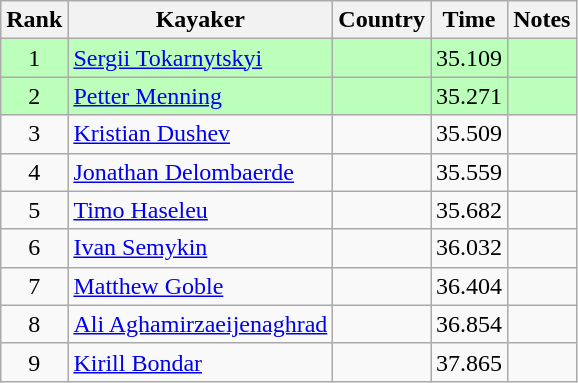<table class="wikitable" style="text-align:center">
<tr>
<th>Rank</th>
<th>Kayaker</th>
<th>Country</th>
<th>Time</th>
<th>Notes</th>
</tr>
<tr bgcolor=bbffbb>
<td>1</td>
<td align="left"><a href='#'>Sergii Tokarnytskyi</a></td>
<td align="left"></td>
<td>35.109</td>
<td></td>
</tr>
<tr bgcolor=bbffbb>
<td>2</td>
<td align="left"><a href='#'>Petter Menning</a></td>
<td align="left"></td>
<td>35.271</td>
<td></td>
</tr>
<tr>
<td>3</td>
<td align="left"><a href='#'>Kristian Dushev</a></td>
<td align="left"></td>
<td>35.509</td>
<td></td>
</tr>
<tr>
<td>4</td>
<td align="left"><a href='#'>Jonathan Delombaerde</a></td>
<td align="left"></td>
<td>35.559</td>
<td></td>
</tr>
<tr>
<td>5</td>
<td align="left"><a href='#'>Timo Haseleu</a></td>
<td align="left"></td>
<td>35.682</td>
<td></td>
</tr>
<tr>
<td>6</td>
<td align="left"><a href='#'>Ivan Semykin</a></td>
<td align="left"></td>
<td>36.032</td>
<td></td>
</tr>
<tr>
<td>7</td>
<td align="left"><a href='#'>Matthew Goble</a></td>
<td align="left"></td>
<td>36.404</td>
<td></td>
</tr>
<tr>
<td>8</td>
<td align="left"><a href='#'>Ali Aghamirzaeijenaghrad</a></td>
<td align="left"></td>
<td>36.854</td>
<td></td>
</tr>
<tr>
<td>9</td>
<td align="left"><a href='#'>Kirill Bondar</a></td>
<td align="left"></td>
<td>37.865</td>
<td></td>
</tr>
</table>
